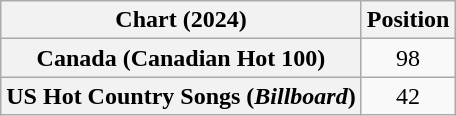<table class="wikitable sortable plainrowheaders" style="text-align:center">
<tr>
<th scope="col">Chart (2024)</th>
<th scope="col">Position</th>
</tr>
<tr>
<th scope="row">Canada (Canadian Hot 100)</th>
<td>98</td>
</tr>
<tr>
<th scope="row">US Hot Country Songs (<em>Billboard</em>)</th>
<td>42</td>
</tr>
</table>
